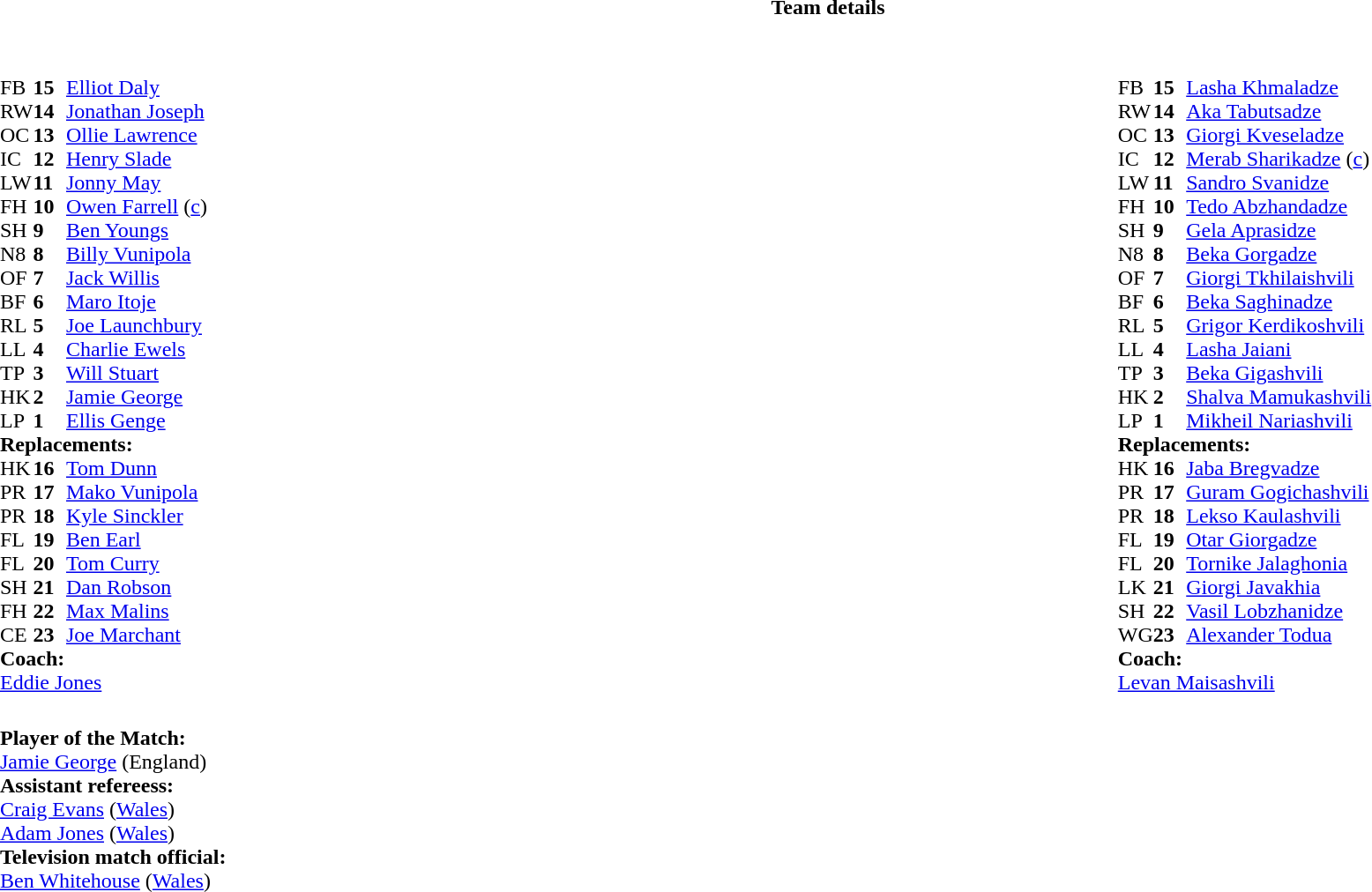<table border="0" style="width:100%" class="collapsible collapsed">
<tr>
<th>Team details</th>
</tr>
<tr>
<td><br><table style="width:100%">
<tr>
<td style="vertical-align:top;width:50%"><br><table cellspacing="0" cellpadding="0">
<tr>
<th width="25"></th>
<th width="25"></th>
</tr>
<tr>
<td>FB</td>
<td><strong>15</strong></td>
<td><a href='#'>Elliot Daly</a></td>
</tr>
<tr>
<td>RW</td>
<td><strong>14</strong></td>
<td><a href='#'>Jonathan Joseph</a></td>
<td></td>
<td></td>
</tr>
<tr>
<td>OC</td>
<td><strong>13</strong></td>
<td><a href='#'>Ollie Lawrence</a></td>
<td></td>
<td></td>
</tr>
<tr>
<td>IC</td>
<td><strong>12</strong></td>
<td><a href='#'>Henry Slade</a></td>
</tr>
<tr>
<td>LW</td>
<td><strong>11</strong></td>
<td><a href='#'>Jonny May</a></td>
</tr>
<tr>
<td>FH</td>
<td><strong>10</strong></td>
<td><a href='#'>Owen Farrell</a> (<a href='#'>c</a>)</td>
</tr>
<tr>
<td>SH</td>
<td><strong>9</strong></td>
<td><a href='#'>Ben Youngs</a></td>
<td></td>
<td></td>
</tr>
<tr>
<td>N8</td>
<td><strong>8</strong></td>
<td><a href='#'>Billy Vunipola</a></td>
</tr>
<tr>
<td>OF</td>
<td><strong>7</strong></td>
<td><a href='#'>Jack Willis</a></td>
<td></td>
<td></td>
</tr>
<tr>
<td>BF</td>
<td><strong>6</strong></td>
<td><a href='#'>Maro Itoje</a></td>
</tr>
<tr>
<td>RL</td>
<td><strong>5</strong></td>
<td><a href='#'>Joe Launchbury</a></td>
</tr>
<tr>
<td>LL</td>
<td><strong>4</strong></td>
<td><a href='#'>Charlie Ewels</a></td>
<td></td>
<td></td>
</tr>
<tr>
<td>TP</td>
<td><strong>3</strong></td>
<td><a href='#'>Will Stuart</a></td>
<td></td>
<td></td>
</tr>
<tr>
<td>HK</td>
<td><strong>2</strong></td>
<td><a href='#'>Jamie George</a></td>
<td></td>
<td></td>
</tr>
<tr>
<td>LP</td>
<td><strong>1</strong></td>
<td><a href='#'>Ellis Genge</a></td>
<td></td>
<td></td>
</tr>
<tr>
<td colspan="3"><strong>Replacements:</strong></td>
</tr>
<tr>
<td>HK</td>
<td><strong>16</strong></td>
<td><a href='#'>Tom Dunn</a></td>
<td></td>
<td></td>
</tr>
<tr>
<td>PR</td>
<td><strong>17</strong></td>
<td><a href='#'>Mako Vunipola</a></td>
<td></td>
<td></td>
</tr>
<tr>
<td>PR</td>
<td><strong>18</strong></td>
<td><a href='#'>Kyle Sinckler</a></td>
<td></td>
<td></td>
</tr>
<tr>
<td>FL</td>
<td><strong>19</strong></td>
<td><a href='#'>Ben Earl</a></td>
<td></td>
<td></td>
</tr>
<tr>
<td>FL</td>
<td><strong>20</strong></td>
<td><a href='#'>Tom Curry</a></td>
<td></td>
<td></td>
</tr>
<tr>
<td>SH</td>
<td><strong>21</strong></td>
<td><a href='#'>Dan Robson</a></td>
<td></td>
<td></td>
</tr>
<tr>
<td>FH</td>
<td><strong>22</strong></td>
<td><a href='#'>Max Malins</a></td>
<td></td>
<td></td>
</tr>
<tr>
<td>CE</td>
<td><strong>23</strong></td>
<td><a href='#'>Joe Marchant</a></td>
<td></td>
<td></td>
</tr>
<tr>
<td colspan="3"><strong>Coach:</strong></td>
</tr>
<tr>
<td colspan="3"><a href='#'>Eddie Jones</a></td>
</tr>
</table>
</td>
<td style="vertical-align:top"></td>
<td style="vertical-align:top;width:50%"><br><table cellspacing="0" cellpadding="0" style="margin:auto">
<tr>
<th width="25"></th>
<th width="25"></th>
</tr>
<tr>
<td>FB</td>
<td><strong>15</strong></td>
<td><a href='#'>Lasha Khmaladze</a></td>
</tr>
<tr>
<td>RW</td>
<td><strong>14</strong></td>
<td><a href='#'>Aka Tabutsadze</a></td>
</tr>
<tr>
<td>OC</td>
<td><strong>13</strong></td>
<td><a href='#'>Giorgi Kveseladze</a></td>
</tr>
<tr>
<td>IC</td>
<td><strong>12</strong></td>
<td><a href='#'>Merab Sharikadze</a> (<a href='#'>c</a>)</td>
</tr>
<tr>
<td>LW</td>
<td><strong>11</strong></td>
<td><a href='#'>Sandro Svanidze</a></td>
<td></td>
<td></td>
</tr>
<tr>
<td>FH</td>
<td><strong>10</strong></td>
<td><a href='#'>Tedo Abzhandadze</a></td>
</tr>
<tr>
<td>SH</td>
<td><strong>9</strong></td>
<td><a href='#'>Gela Aprasidze</a></td>
<td></td>
<td></td>
</tr>
<tr>
<td>N8</td>
<td><strong>8</strong></td>
<td><a href='#'>Beka Gorgadze</a></td>
<td></td>
<td></td>
</tr>
<tr>
<td>OF</td>
<td><strong>7</strong></td>
<td><a href='#'>Giorgi Tkhilaishvili</a></td>
<td></td>
<td></td>
</tr>
<tr>
<td>BF</td>
<td><strong>6</strong></td>
<td><a href='#'>Beka Saghinadze</a></td>
</tr>
<tr>
<td>RL</td>
<td><strong>5</strong></td>
<td><a href='#'>Grigor Kerdikoshvili</a></td>
<td></td>
<td></td>
</tr>
<tr>
<td>LL</td>
<td><strong>4</strong></td>
<td><a href='#'>Lasha Jaiani</a></td>
</tr>
<tr>
<td>TP</td>
<td><strong>3</strong></td>
<td><a href='#'>Beka Gigashvili</a></td>
<td></td>
<td></td>
</tr>
<tr>
<td>HK</td>
<td><strong>2</strong></td>
<td><a href='#'>Shalva Mamukashvili</a></td>
<td></td>
<td></td>
</tr>
<tr>
<td>LP</td>
<td><strong>1</strong></td>
<td><a href='#'>Mikheil Nariashvili</a></td>
<td></td>
<td></td>
</tr>
<tr>
<td colspan="3"><strong>Replacements:</strong></td>
</tr>
<tr>
<td>HK</td>
<td><strong>16</strong></td>
<td><a href='#'>Jaba Bregvadze</a></td>
<td></td>
<td></td>
</tr>
<tr>
<td>PR</td>
<td><strong>17</strong></td>
<td><a href='#'>Guram Gogichashvili</a></td>
<td></td>
<td></td>
</tr>
<tr>
<td>PR</td>
<td><strong>18</strong></td>
<td><a href='#'>Lekso Kaulashvili</a></td>
<td></td>
<td></td>
</tr>
<tr>
<td>FL</td>
<td><strong>19</strong></td>
<td><a href='#'>Otar Giorgadze</a></td>
<td></td>
<td></td>
</tr>
<tr>
<td>FL</td>
<td><strong>20</strong></td>
<td><a href='#'>Tornike Jalaghonia</a></td>
<td></td>
<td></td>
</tr>
<tr>
<td>LK</td>
<td><strong>21</strong></td>
<td><a href='#'>Giorgi Javakhia</a></td>
<td></td>
<td></td>
</tr>
<tr>
<td>SH</td>
<td><strong>22</strong></td>
<td><a href='#'>Vasil Lobzhanidze</a></td>
<td></td>
<td></td>
</tr>
<tr>
<td>WG</td>
<td><strong>23</strong></td>
<td><a href='#'>Alexander Todua</a></td>
<td></td>
<td></td>
</tr>
<tr>
<td colspan="3"><strong>Coach:</strong></td>
</tr>
<tr>
<td colspan="3"><a href='#'>Levan Maisashvili</a></td>
</tr>
</table>
</td>
</tr>
</table>
<table style="width:100%">
<tr>
<td><br><strong>Player of the Match:</strong>
<br><a href='#'>Jamie George</a> (England)<br><strong>Assistant refereess:</strong>
<br><a href='#'>Craig Evans</a> (<a href='#'>Wales</a>)
<br><a href='#'>Adam Jones</a> (<a href='#'>Wales</a>)
<br><strong>Television match official:</strong>
<br><a href='#'>Ben Whitehouse</a> (<a href='#'>Wales</a>)</td>
</tr>
</table>
</td>
</tr>
</table>
